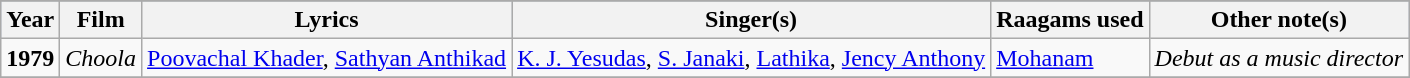<table | class="wikitable collapsible sortable">
<tr style="text-align:center;">
</tr>
<tr bgcolor="#b4cae3" align="center">
<th>Year</th>
<th>Film</th>
<th>Lyrics</th>
<th>Singer(s)</th>
<th>Raagams used</th>
<th>Other note(s)</th>
</tr>
<tr --->
<td style="text-align:center;"><strong>1979</strong></td>
<td><em>Choola</em></td>
<td><a href='#'>Poovachal Khader</a>, <a href='#'>Sathyan Anthikad</a></td>
<td><a href='#'>K. J. Yesudas</a>, <a href='#'>S. Janaki</a>, <a href='#'>Lathika</a>, <a href='#'>Jency Anthony</a></td>
<td><a href='#'>Mohanam</a></td>
<td><em>Debut as a music director</em></td>
</tr>
<tr --->
</tr>
</table>
